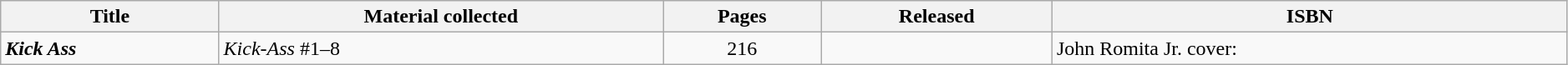<table class="wikitable sortable" width=99%>
<tr>
<th>Title</th>
<th class="unsortable">Material collected</th>
<th>Pages</th>
<th>Released</th>
<th class="unsortable">ISBN</th>
</tr>
<tr>
<td><strong><em>Kick Ass</em></strong></td>
<td><em>Kick-Ass</em> #1–8</td>
<td style="text-align: center;">216</td>
<td></td>
<td>John Romita Jr. cover: </td>
</tr>
</table>
